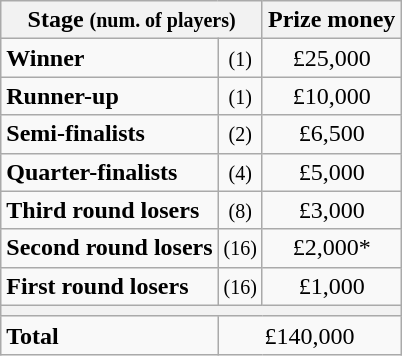<table class="wikitable">
<tr>
<th colspan=2>Stage <small>(num. of players)</small></th>
<th>Prize money</th>
</tr>
<tr>
<td><strong>Winner</strong></td>
<td align=center><small>(1)</small></td>
<td align=center>£25,000</td>
</tr>
<tr>
<td><strong>Runner-up</strong></td>
<td align=center><small>(1)</small></td>
<td align=center>£10,000</td>
</tr>
<tr>
<td><strong>Semi-finalists</strong></td>
<td align=center><small>(2)</small></td>
<td align=center>£6,500</td>
</tr>
<tr>
<td><strong>Quarter-finalists</strong></td>
<td align=center><small>(4)</small></td>
<td align=center>£5,000</td>
</tr>
<tr>
<td><strong>Third round losers</strong></td>
<td align=center><small>(8)</small></td>
<td align=center>£3,000</td>
</tr>
<tr>
<td><strong>Second round losers</strong></td>
<td align=center><small>(16)</small></td>
<td align=center>£2,000*</td>
</tr>
<tr>
<td><strong>First round losers</strong></td>
<td align=center><small>(16)</small></td>
<td align=center>£1,000</td>
</tr>
<tr>
<th colspan=3></th>
</tr>
<tr>
<td><strong>Total</strong></td>
<td align=center colspan=2>£140,000</td>
</tr>
</table>
